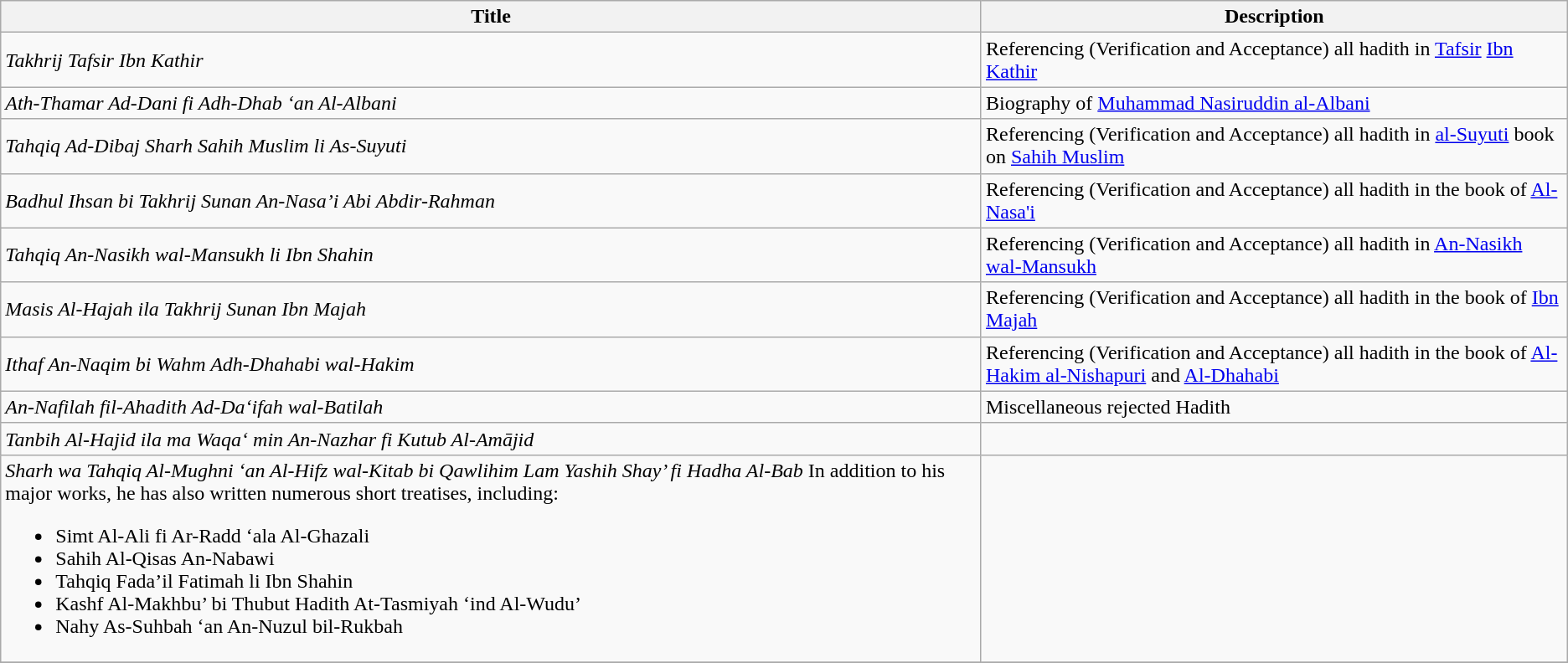<table class="wikitable">
<tr>
<th>Title</th>
<th>Description</th>
</tr>
<tr>
<td><em>Takhrij Tafsir Ibn Kathir</em></td>
<td>Referencing (Verification and Acceptance) all hadith in <a href='#'>Tafsir</a> <a href='#'>Ibn Kathir</a></td>
</tr>
<tr>
<td><em>Ath-Thamar Ad-Dani fi Adh-Dhab ‘an Al-Albani</em></td>
<td>Biography of <a href='#'>Muhammad Nasiruddin al-Albani</a></td>
</tr>
<tr>
<td><em>Tahqiq Ad-Dibaj Sharh Sahih Muslim li As-Suyuti</em></td>
<td>Referencing (Verification and Acceptance) all hadith in <a href='#'>al-Suyuti</a> book on <a href='#'>Sahih Muslim</a></td>
</tr>
<tr>
<td><em>Badhul Ihsan bi Takhrij Sunan An-Nasa’i Abi Abdir-Rahman</em></td>
<td>Referencing (Verification and Acceptance) all hadith in the book of <a href='#'>Al-Nasa'i</a></td>
</tr>
<tr>
<td><em>Tahqiq An-Nasikh wal-Mansukh li Ibn Shahin</em></td>
<td>Referencing (Verification and Acceptance) all hadith in <a href='#'>An-Nasikh wal-Mansukh</a></td>
</tr>
<tr>
<td><em>Masis Al-Hajah ila Takhrij Sunan Ibn Majah</em></td>
<td>Referencing (Verification and Acceptance) all hadith in the book of <a href='#'>Ibn Majah</a></td>
</tr>
<tr>
<td><em>Ithaf An-Naqim bi Wahm Adh-Dhahabi wal-Hakim</em></td>
<td>Referencing (Verification and Acceptance) all hadith in the book of <a href='#'>Al-Hakim al-Nishapuri</a> and <a href='#'>Al-Dhahabi</a></td>
</tr>
<tr>
<td><em>An-Nafilah fil-Ahadith Ad-Da‘ifah wal-Batilah</em></td>
<td>Miscellaneous rejected Hadith</td>
</tr>
<tr>
<td><em>Tanbih Al-Hajid ila ma Waqa‘ min An-Nazhar fi Kutub Al-Amājid</em></td>
<td></td>
</tr>
<tr>
<td><em>Sharh wa Tahqiq Al-Mughni ‘an Al-Hifz wal-Kitab bi Qawlihim Lam Yashih Shay’ fi Hadha Al-Bab</em>  In addition to his major works, he has also written numerous short treatises, including:<br><ul><li>Simt Al-Ali fi Ar-Radd ‘ala Al-Ghazali</li><li>Sahih Al-Qisas An-Nabawi</li><li>Tahqiq Fada’il Fatimah li Ibn Shahin</li><li>Kashf Al-Makhbu’ bi Thubut Hadith At-Tasmiyah ‘ind Al-Wudu’</li><li>Nahy As-Suhbah ‘an An-Nuzul bil-Rukbah</li></ul></td>
<td></td>
</tr>
<tr>
</tr>
</table>
